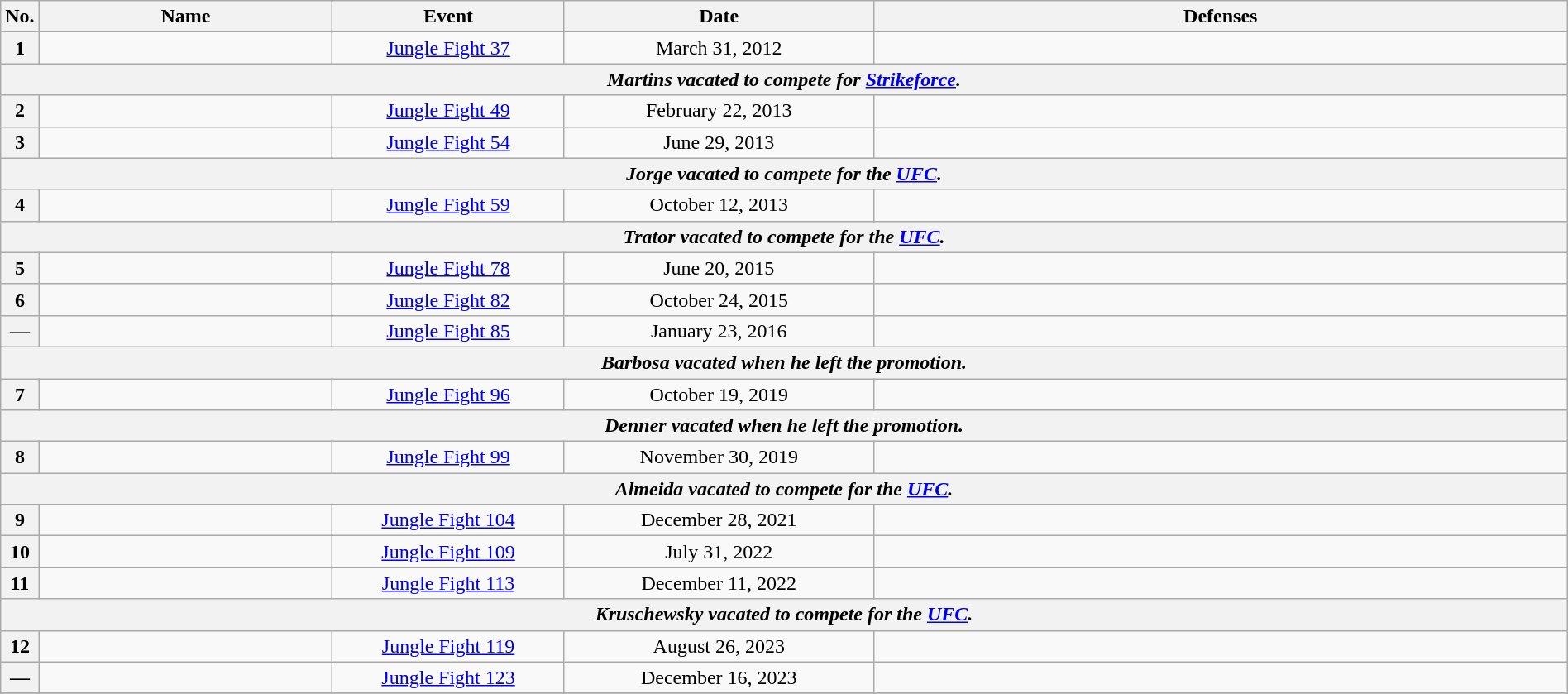<table class="wikitable" width=100%>
<tr>
<th width=1%>No.</th>
<th width=19%>Name</th>
<th width=15%>Event</th>
<th width=20%>Date</th>
<th width=45%>Defenses</th>
</tr>
<tr>
<th>1</th>
<td align=left><br></td>
<td align=center><a href='#'>Jungle Fight 37</a> <br></td>
<td align=center>March 31, 2012</td>
<td></td>
</tr>
<tr>
<th colspan=6 align=center><em>Martins vacated to compete for <a href='#'>Strikeforce</a>.</em></th>
</tr>
<tr>
<th>2</th>
<td align=left><br></td>
<td align=center><a href='#'>Jungle Fight 49</a> <br></td>
<td align=center>February 22, 2013</td>
<td></td>
</tr>
<tr>
<th>3</th>
<td align=left></td>
<td align=center><a href='#'>Jungle Fight 54</a> <br></td>
<td align=center>June 29, 2013</td>
<td></td>
</tr>
<tr>
<th colspan=6 align=center><em>Jorge vacated to compete for the <a href='#'>UFC</a>.</em></th>
</tr>
<tr>
<th>4</th>
<td align=left><br></td>
<td align=center><a href='#'>Jungle Fight 59</a> <br></td>
<td align=center>October 12, 2013</td>
<td></td>
</tr>
<tr>
<th colspan=6 align=center><em>Trator vacated to compete for the <a href='#'>UFC</a>.</em></th>
</tr>
<tr>
<th>5</th>
<td align=left><br></td>
<td align=center><a href='#'>Jungle Fight 78</a> <br></td>
<td align=center>June 20, 2015</td>
<td></td>
</tr>
<tr>
<th>6</th>
<td align=left></td>
<td align=center><a href='#'>Jungle Fight 82</a> <br></td>
<td align=center>October 24, 2015</td>
<td><br></td>
</tr>
<tr>
<th>—</th>
<td align=left><br></td>
<td align=center><a href='#'>Jungle Fight 85</a> <br></td>
<td align=center>January 23, 2016</td>
<td></td>
</tr>
<tr>
<th colspan=6 align=center><em>Barbosa vacated when he left the promotion.</em></th>
</tr>
<tr>
<th>7</th>
<td align=left><br></td>
<td align=center><a href='#'>Jungle Fight 96</a> <br></td>
<td align=center>October 19, 2019</td>
<td></td>
</tr>
<tr>
<th colspan=6 align=center><em>Denner vacated when he left the promotion.</em></th>
</tr>
<tr>
<th>8</th>
<td align=left><br></td>
<td align=center><a href='#'>Jungle Fight 99</a><br></td>
<td align=center>November 30, 2019</td>
<td></td>
</tr>
<tr>
<th colspan=6 align=center><em>Almeida vacated to compete for the <a href='#'>UFC</a>.</em></th>
</tr>
<tr>
<th>9</th>
<td align=left><br></td>
<td align=center><a href='#'>Jungle Fight 104</a> <br></td>
<td align=center>December 28, 2021</td>
<td></td>
</tr>
<tr>
<th>10</th>
<td align=left></td>
<td align=center><a href='#'>Jungle Fight 109</a> <br></td>
<td align=center>July 31, 2022</td>
<td></td>
</tr>
<tr>
<th>11</th>
<td align=left></td>
<td align=center><a href='#'>Jungle Fight 113</a> <br></td>
<td align=center>December 11, 2022</td>
<td></td>
</tr>
<tr>
<th colspan=6 align=center><em>Kruschewsky vacated to compete for the <a href='#'>UFC</a>.</em></th>
</tr>
<tr>
<th>12</th>
<td align=left><br></td>
<td align=center><a href='#'>Jungle Fight 119</a> <br></td>
<td align=center>August 26, 2023</td>
<td></td>
</tr>
<tr>
<th>—</th>
<td align=left><br></td>
<td align=center><a href='#'>Jungle Fight 123</a> <br></td>
<td align=center>December 16, 2023</td>
<td></td>
</tr>
<tr>
</tr>
</table>
